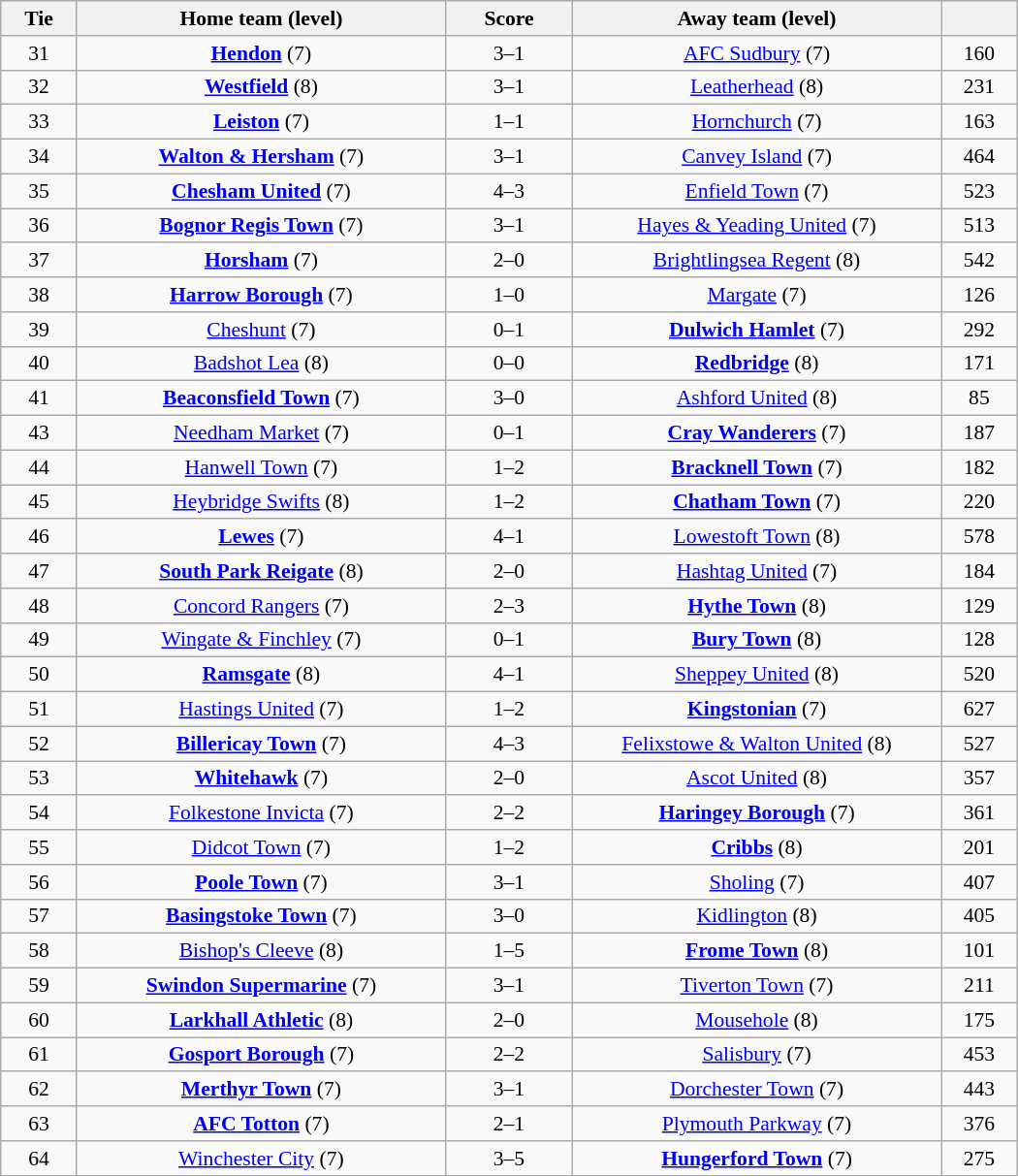<table class="wikitable" style="width:700px;text-align:center;font-size:90%">
<tr>
<th scope="col" style="width: 7.50%">Tie</th>
<th scope="col" style="width:36.25%">Home team (level)</th>
<th scope="col" style="width:12.50%">Score</th>
<th scope="col" style="width:36.25%">Away team (level)</th>
<th scope="col" style="width: 7.50%"></th>
</tr>
<tr>
<td>31</td>
<td><strong><a href='#'>Hendon</a></strong> (7)</td>
<td>3–1</td>
<td><a href='#'>AFC Sudbury</a> (7)</td>
<td>160</td>
</tr>
<tr>
<td>32</td>
<td><strong><a href='#'>Westfield</a></strong> (8)</td>
<td>3–1</td>
<td><a href='#'>Leatherhead</a> (8)</td>
<td>231</td>
</tr>
<tr>
<td>33</td>
<td><strong><a href='#'>Leiston</a></strong> (7)</td>
<td>1–1 </td>
<td><a href='#'>Hornchurch</a> (7)</td>
<td>163</td>
</tr>
<tr>
<td>34</td>
<td><strong><a href='#'>Walton & Hersham</a></strong> (7)</td>
<td>3–1</td>
<td><a href='#'>Canvey Island</a> (7)</td>
<td>464</td>
</tr>
<tr>
<td>35</td>
<td><strong><a href='#'>Chesham United</a></strong> (7)</td>
<td>4–3</td>
<td><a href='#'>Enfield Town</a> (7)</td>
<td>523</td>
</tr>
<tr>
<td>36</td>
<td><strong><a href='#'>Bognor Regis Town</a></strong> (7)</td>
<td>3–1</td>
<td><a href='#'>Hayes & Yeading United</a> (7)</td>
<td>513</td>
</tr>
<tr>
<td>37</td>
<td><strong><a href='#'>Horsham</a></strong> (7)</td>
<td>2–0</td>
<td><a href='#'>Brightlingsea Regent</a> (8)</td>
<td>542</td>
</tr>
<tr>
<td>38</td>
<td><strong><a href='#'>Harrow Borough</a></strong> (7)</td>
<td>1–0</td>
<td><a href='#'>Margate</a> (7)</td>
<td>126</td>
</tr>
<tr>
<td>39</td>
<td><a href='#'>Cheshunt</a> (7)</td>
<td>0–1</td>
<td><strong><a href='#'>Dulwich Hamlet</a></strong> (7)</td>
<td>292</td>
</tr>
<tr>
<td>40</td>
<td><a href='#'>Badshot Lea</a> (8)</td>
<td>0–0 </td>
<td><strong><a href='#'>Redbridge</a></strong> (8)</td>
<td>171</td>
</tr>
<tr>
<td>41</td>
<td><strong><a href='#'>Beaconsfield Town</a></strong> (7)</td>
<td>3–0</td>
<td><a href='#'>Ashford United</a> (8)</td>
<td>85</td>
</tr>
<tr>
<td>43</td>
<td><a href='#'>Needham Market</a> (7)</td>
<td>0–1</td>
<td><strong><a href='#'>Cray Wanderers</a></strong> (7)</td>
<td>187</td>
</tr>
<tr>
<td>44</td>
<td><a href='#'>Hanwell Town</a> (7)</td>
<td>1–2</td>
<td><strong><a href='#'>Bracknell Town</a></strong> (7)</td>
<td>182</td>
</tr>
<tr>
<td>45</td>
<td><a href='#'>Heybridge Swifts</a> (8)</td>
<td>1–2</td>
<td><strong><a href='#'>Chatham Town</a></strong> (7)</td>
<td>220</td>
</tr>
<tr>
<td>46</td>
<td><strong><a href='#'>Lewes</a></strong> (7)</td>
<td>4–1</td>
<td><a href='#'>Lowestoft Town</a> (8)</td>
<td>578</td>
</tr>
<tr>
<td>47</td>
<td><strong><a href='#'>South Park Reigate</a></strong> (8)</td>
<td>2–0</td>
<td><a href='#'>Hashtag United</a> (7)</td>
<td>184</td>
</tr>
<tr>
<td>48</td>
<td><a href='#'>Concord Rangers</a> (7)</td>
<td>2–3</td>
<td><strong><a href='#'>Hythe Town</a></strong> (8)</td>
<td>129</td>
</tr>
<tr>
<td>49</td>
<td><a href='#'>Wingate & Finchley</a> (7)</td>
<td>0–1</td>
<td><strong><a href='#'>Bury Town</a></strong> (8)</td>
<td>128</td>
</tr>
<tr>
<td>50</td>
<td><strong><a href='#'>Ramsgate</a></strong> (8)</td>
<td>4–1</td>
<td><a href='#'>Sheppey United</a> (8)</td>
<td>520</td>
</tr>
<tr>
<td>51</td>
<td><a href='#'>Hastings United</a> (7)</td>
<td>1–2</td>
<td><strong><a href='#'>Kingstonian</a></strong> (7)</td>
<td>627</td>
</tr>
<tr>
<td>52</td>
<td><strong><a href='#'>Billericay Town</a></strong> (7)</td>
<td>4–3</td>
<td><a href='#'>Felixstowe & Walton United</a> (8)</td>
<td>527</td>
</tr>
<tr>
<td>53</td>
<td><strong><a href='#'>Whitehawk</a></strong> (7)</td>
<td>2–0</td>
<td><a href='#'>Ascot United</a> (8)</td>
<td>357</td>
</tr>
<tr>
<td>54</td>
<td><a href='#'>Folkestone Invicta</a> (7)</td>
<td>2–2 </td>
<td><strong><a href='#'>Haringey Borough</a></strong> (7)</td>
<td>361</td>
</tr>
<tr>
<td>55</td>
<td><a href='#'>Didcot Town</a> (7)</td>
<td>1–2</td>
<td><strong><a href='#'>Cribbs</a></strong> (8)</td>
<td>201</td>
</tr>
<tr>
<td>56</td>
<td><strong><a href='#'>Poole Town</a></strong> (7)</td>
<td>3–1</td>
<td><a href='#'>Sholing</a> (7)</td>
<td>407</td>
</tr>
<tr>
<td>57</td>
<td><strong><a href='#'>Basingstoke Town</a></strong> (7)</td>
<td>3–0</td>
<td><a href='#'>Kidlington</a> (8)</td>
<td>405</td>
</tr>
<tr>
<td>58</td>
<td><a href='#'>Bishop's Cleeve</a> (8)</td>
<td>1–5</td>
<td><strong><a href='#'>Frome Town</a></strong> (8)</td>
<td>101</td>
</tr>
<tr>
<td>59</td>
<td><strong><a href='#'>Swindon Supermarine</a></strong> (7)</td>
<td>3–1</td>
<td><a href='#'>Tiverton Town</a> (7)</td>
<td>211</td>
</tr>
<tr>
<td>60</td>
<td><strong><a href='#'>Larkhall Athletic</a></strong> (8)</td>
<td>2–0</td>
<td><a href='#'>Mousehole</a> (8)</td>
<td>175</td>
</tr>
<tr>
<td>61</td>
<td><strong><a href='#'>Gosport Borough</a></strong> (7)</td>
<td>2–2 </td>
<td><a href='#'>Salisbury</a> (7)</td>
<td>453</td>
</tr>
<tr>
<td>62</td>
<td><strong><a href='#'>Merthyr Town</a></strong> (7)</td>
<td>3–1</td>
<td><a href='#'>Dorchester Town</a> (7)</td>
<td>443</td>
</tr>
<tr>
<td>63</td>
<td><strong><a href='#'>AFC Totton</a></strong> (7)</td>
<td>2–1</td>
<td><a href='#'>Plymouth Parkway</a> (7)</td>
<td>376</td>
</tr>
<tr>
<td>64</td>
<td><a href='#'>Winchester City</a> (7)</td>
<td>3–5</td>
<td><strong><a href='#'>Hungerford Town</a></strong> (7)</td>
<td>275</td>
</tr>
<tr>
</tr>
</table>
